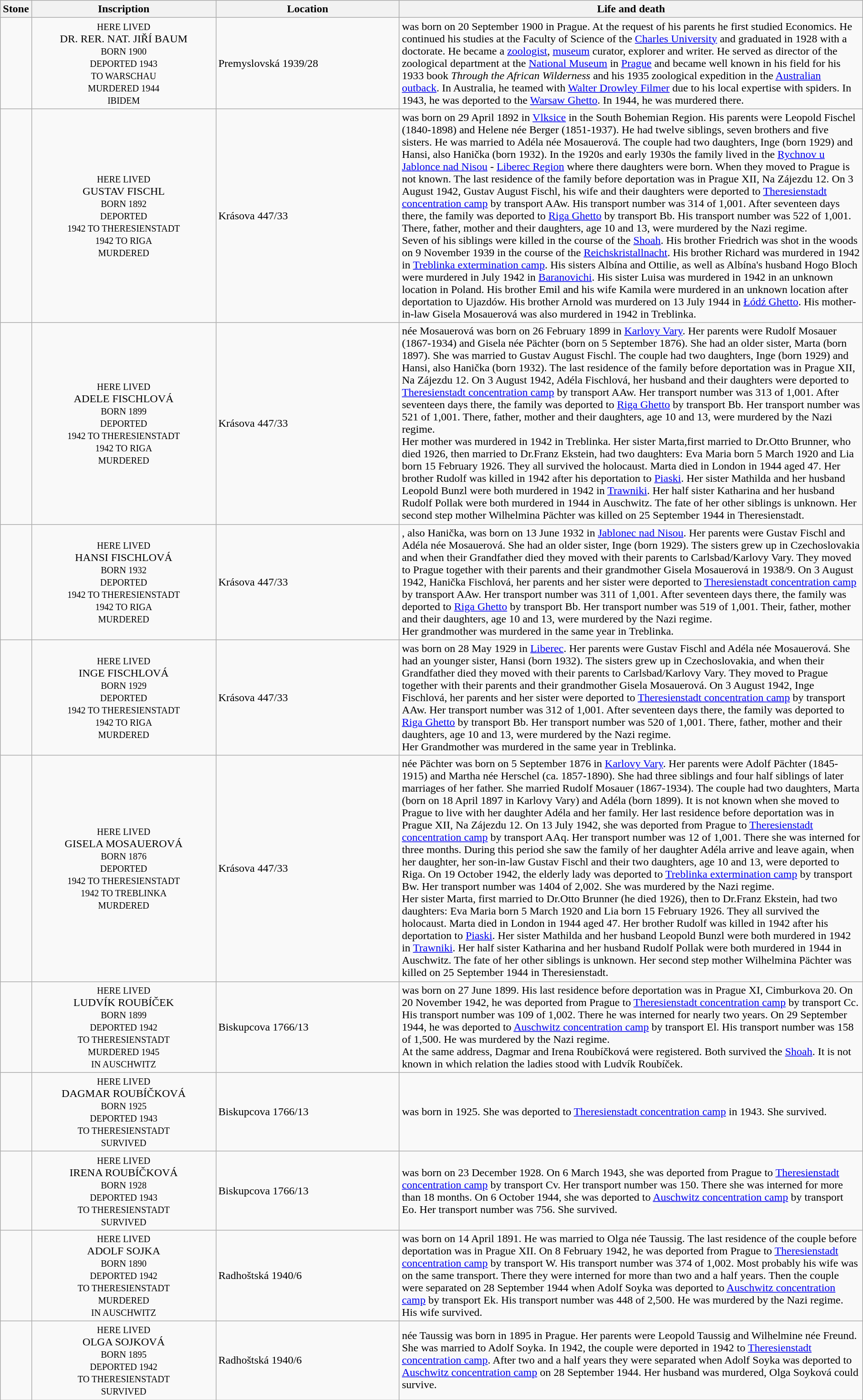<table class="wikitable sortable toptextcells" style="width:100%">
<tr>
<th class="unsortable" width="120px">Stone</th>
<th class="unsortable" style="width:22%;">Inscription</th>
<th class="hintergrundfarbe6" data-sort-type="text" style ="width:22%;">Location</th>
<th class="hintergrundfarbe6" style="width:100%;">Life and death</th>
</tr>
<tr>
<td></td>
<td style="text-align:center"><div><small>HERE LIVED</small><br>DR. RER. NAT. JIŘÍ BAUM<br><small>BORN 1900<br>DEPORTED 1943<br>TO WARSCHAU<br>MURDERED 1944<br>IBIDEM</small></div></td>
<td>Premyslovská 1939/28<br></td>
<td><strong></strong> was born on 20 September 1900 in Prague. At the request of his parents he first studied Economics. He continued his studies at the Faculty of Science of the <a href='#'>Charles University</a> and graduated in 1928 with a doctorate. He became a <a href='#'>zoologist</a>, <a href='#'>museum</a> curator, explorer and writer. He served as director of the zoological department at the <a href='#'>National Museum</a> in <a href='#'>Prague</a> and became well known in his field for his 1933 book <em>Through the African Wilderness</em> and his 1935 zoological expedition in the <a href='#'>Australian</a> <a href='#'>outback</a>. In Australia, he teamed with <a href='#'>Walter Drowley Filmer</a> due to his local expertise with spiders. In 1943, he was deported to the <a href='#'>Warsaw Ghetto</a>. In 1944, he was murdered there.</td>
</tr>
<tr>
<td></td>
<td style="text-align:center"><div><small>HERE LIVED</small><br>GUSTAV FISCHL<br><small>BORN 1892<br>DEPORTED<br>1942 TO THERESIENSTADT<br>1942 TO RIGA<br>MURDERED</small></div></td>
<td>Krásova 447/33<br></td>
<td><strong></strong> was born on 29 April 1892 in <a href='#'>Vlksice</a> in the South Bohemian Region. His parents were Leopold Fischel (1840-1898) and Helene née Berger (1851-1937). He had twelve siblings, seven brothers and five sisters. He was married to Adéla née Mosauerová. The couple had two daughters, Inge (born 1929) and Hansi, also Hanička (born 1932). In the 1920s and early 1930s the family lived in the <a href='#'>Rychnov u Jablonce nad Nisou</a> - <a href='#'>Liberec Region</a> where there daughters were born. When they moved to Prague is not known. The last residence of the family before deportation was in Prague XII, Na Zájezdu 12. On 3 August 1942, Gustav August Fischl, his wife and their daughters were deported to <a href='#'>Theresienstadt concentration camp</a> by transport AAw. His transport number was 314 of 1,001. After seventeen days there, the family was deported to <a href='#'>Riga Ghetto</a> by transport Bb. His transport number was 522 of 1,001. There, father, mother and their daughters, age 10 and 13, were murdered by the Nazi regime.<br>Seven of his siblings were killed in the course of the <a href='#'>Shoah</a>. His brother Friedrich was shot in the woods on 9 November 1939 in the course of the <a href='#'>Reichskristallnacht</a>. His brother Richard was murdered in 1942 in <a href='#'>Treblinka extermination camp</a>. His sisters Albína and Ottilie, as well as Albína's husband Hogo Bloch were murdered in July 1942 in <a href='#'>Baranovichi</a>. His sister Luisa was murdered in 1942 in an unknown location in Poland. His brother Emil and his wife Kamila were murdered in an unknown location after deportation to Ujazdów. His brother Arnold was murdered on 13 July 1944 in <a href='#'>Łódź Ghetto</a>. His mother-in-law Gisela Mosauerová was also murdered in 1942 in Treblinka.</td>
</tr>
<tr>
<td></td>
<td style="text-align:center"><div><small>HERE LIVED</small><br>ADELE FISCHLOVÁ<br><small>BORN 1899<br>DEPORTED<br>1942 TO THERESIENSTADT<br>1942 TO RIGA<br>MURDERED</small></div></td>
<td>Krásova 447/33<br></td>
<td><strong></strong> née Mosauerová was born on 26 February 1899 in <a href='#'>Karlovy Vary</a>. Her parents were Rudolf Mosauer (1867-1934) and Gisela née Pächter (born on 5 September 1876). She had an older sister, Marta (born 1897). She was married to Gustav August Fischl. The couple had two daughters, Inge (born 1929) and Hansi, also Hanička (born 1932). The last residence of the family before deportation was in Prague XII, Na Zájezdu 12. On 3 August 1942, Adéla Fischlová, her husband and their daughters were deported to <a href='#'>Theresienstadt concentration camp</a> by transport AAw. Her transport number was 313 of 1,001. After seventeen days there, the family was deported to <a href='#'>Riga Ghetto</a> by transport Bb. Her transport number was 521 of 1,001. There, father, mother and their daughters, age 10 and 13, were murdered by the Nazi regime.<br>Her mother was murdered in 1942 in Treblinka. Her sister Marta,first married to Dr.Otto Brunner, who died 1926, then married to Dr.Franz Ekstein, had two daughters: Eva Maria born 5 March 1920 and Lia born 15 February 1926. They all survived the holocaust. Marta died in London in 1944 aged 47. Her brother Rudolf was killed in 1942 after his deportation to <a href='#'>Piaski</a>. Her sister Mathilda and her husband Leopold Bunzl were both murdered in 1942 in <a href='#'>Trawniki</a>. Her half sister Katharina and her husband Rudolf Pollak were both murdered in 1944 in Auschwitz. The fate of her other siblings is unknown. Her second step mother Wilhelmina Pächter was killed on 25 September 1944 in Theresienstadt.</td>
</tr>
<tr>
<td></td>
<td style="text-align:center"><div><small>HERE LIVED</small><br>HANSI FISCHLOVÁ<br><small>BORN 1932<br>DEPORTED<br>1942 TO THERESIENSTADT<br>1942 TO RIGA<br>MURDERED</small></div></td>
<td>Krásova 447/33<br></td>
<td><strong></strong>, also Hanička, was born on 13 June 1932 in <a href='#'>Jablonec nad Nisou</a>. Her parents were Gustav Fischl and Adéla née Mosauerová. She had an older sister, Inge (born 1929). The sisters grew up in Czechoslovakia and when their Grandfather died they moved with their parents to Carlsbad/Karlovy Vary. They moved to Prague together with their parents and their grandmother Gisela Mosauerová  in 1938/9. On 3 August 1942, Hanička Fischlová, her parents and her sister were deported to <a href='#'>Theresienstadt concentration camp</a> by transport AAw. Her transport number was 311 of 1,001. After seventeen days there, the family was deported to <a href='#'>Riga Ghetto</a> by transport Bb. Her transport number was 519 of 1,001. Their, father, mother and their daughters, age 10 and 13, were murdered by the Nazi regime.<br>Her grandmother was murdered in the same year in Treblinka.</td>
</tr>
<tr>
<td></td>
<td style="text-align:center"><div><small>HERE LIVED</small><br>INGE FISCHLOVÁ<br><small>BORN 1929<br>DEPORTED<br>1942 TO THERESIENSTADT<br>1942 TO RIGA<br>MURDERED</small></div></td>
<td>Krásova 447/33<br></td>
<td><strong></strong> was born on 28 May 1929 in <a href='#'>Liberec</a>. Her parents were Gustav Fischl and Adéla née Mosauerová. She had an younger sister, Hansi (born 1932). The sisters grew up in Czechoslovakia, and when their Grandfather died they moved with their parents to Carlsbad/Karlovy Vary. They moved to Prague together with their parents and their grandmother Gisela Mosauerová. On 3 August 1942, Inge Fischlová, her parents and her sister were deported to <a href='#'>Theresienstadt concentration camp</a> by transport AAw. Her transport number was 312 of 1,001. After seventeen days there, the family was deported to <a href='#'>Riga Ghetto</a> by transport Bb. Her transport number was 520 of 1,001. There, father, mother and their daughters, age 10 and 13, were murdered by the Nazi regime.<br>Her Grandmother was murdered in the same year in Treblinka.</td>
</tr>
<tr>
<td></td>
<td style="text-align:center"><div><small>HERE LIVED</small><br>GISELA MOSAUEROVÁ<br><small>BORN 1876<br>DEPORTED<br>1942 TO THERESIENSTADT<br>1942 TO TREBLINKA<br>MURDERED</small></div></td>
<td>Krásova 447/33<br></td>
<td><strong></strong> née Pächter was born on 5 September 1876 in <a href='#'>Karlovy Vary</a>. Her parents were Adolf Pächter (1845-1915) and Martha née Herschel (ca. 1857-1890). She had three siblings and four half siblings of later marriages of her father. She married Rudolf Mosauer (1867-1934). The couple had two daughters, Marta (born on 18 April 1897 in Karlovy Vary) and Adéla (born 1899). It is not known when she moved to Prague to live with her daughter Adéla and her family. Her last residence before deportation was in Prague XII, Na Zájezdu 12. On 13 July 1942, she was deported from Prague to <a href='#'>Theresienstadt concentration camp</a> by transport AAq. Her transport number was 12 of 1,001. There she was interned for three months. During this period she saw the family of her daughter Adéla arrive and leave again, when her daughter, her son-in-law Gustav Fischl and their two daughters, age 10 and 13, were deported to Riga. On 19 October 1942, the elderly lady was deported to <a href='#'>Treblinka extermination camp</a> by transport Bw. Her transport number was 1404 of 2,002. She was murdered by the Nazi regime.<br>Her sister Marta, first married to Dr.Otto Brunner (he died 1926), then to Dr.Franz Ekstein, had two daughters: Eva Maria born 5 March 1920 and Lia born 15 February 1926. They all survived the holocaust. Marta died in London in 1944 aged 47.  Her brother Rudolf was killed in 1942 after his deportation to <a href='#'>Piaski</a>. Her sister Mathilda and her husband Leopold Bunzl were both murdered in 1942 in <a href='#'>Trawniki</a>. Her half sister Katharina and her husband Rudolf Pollak were both murdered in 1944 in Auschwitz. The fate of her other siblings is unknown. Her second step mother Wilhelmina Pächter was killed on 25 September 1944 in Theresienstadt.</td>
</tr>
<tr>
<td></td>
<td style="text-align:center"><div><small>HERE LIVED</small><br>LUDVÍK ROUBÍČEK<br><small>BORN 1899<br>DEPORTED 1942<br>TO THERESIENSTADT<br>MURDERED 1945<br>IN AUSCHWITZ</small></div></td>
<td>Biskupcova 1766/13<br></td>
<td><strong></strong> was born on 27 June 1899. His last residence before deportation was in Prague XI, Cimburkova 20. On 20 November 1942, he was deported from Prague to <a href='#'>Theresienstadt concentration camp</a> by transport Cc. His transport number was 109 of 1,002. There he was interned for nearly two years. On 29 September 1944, he was deported to <a href='#'>Auschwitz concentration camp</a> by transport El. His transport number was 158 of 1,500. He was murdered by the Nazi regime.<br>At the same address, Dagmar and Irena Roubíčková were registered. Both survived the <a href='#'>Shoah</a>. It is not known in which relation the ladies stood with Ludvík Roubíček.</td>
</tr>
<tr>
<td></td>
<td style="text-align:center"><div><small>HERE LIVED</small><br>DAGMAR ROUBÍČKOVÁ<br><small>BORN 1925<br>DEPORTED 1943<br>TO THERESIENSTADT<br>SURVIVED</small></div></td>
<td>Biskupcova 1766/13<br></td>
<td><strong></strong> was born in 1925. She was deported to <a href='#'>Theresienstadt concentration camp</a> in 1943. She survived.</td>
</tr>
<tr>
<td></td>
<td style="text-align:center"><div><small>HERE LIVED</small><br>IRENA ROUBÍČKOVÁ<br><small>BORN 1928<br>DEPORTED 1943<br>TO THERESIENSTADT<br>SURVIVED</small></div></td>
<td>Biskupcova 1766/13<br></td>
<td><strong></strong> was born on 23 December 1928. On 6 March 1943, she was deported from Prague to <a href='#'>Theresienstadt concentration camp</a> by transport Cv. Her transport number was 150. There she was interned for more than 18 months. On 6 October 1944, she was deported to <a href='#'>Auschwitz concentration camp</a> by transport Eo. Her transport number was 756. She survived.</td>
</tr>
<tr>
<td></td>
<td style="text-align:center"><div><small>HERE LIVED</small><br>ADOLF SOJKA<br><small>BORN 1890<br>DEPORTED 1942<br>TO THERESIENSTADT<br>MURDERED<br>IN AUSCHWITZ</small></div></td>
<td>Radhoštská 1940/6<br></td>
<td><strong></strong> was born on 14 April 1891. He was married to Olga née Taussig. The last residence of the couple before deportation was in Prague XII. On 8 February 1942, he was deported from Prague to <a href='#'>Theresienstadt concentration camp</a> by transport W. His transport number was 374 of 1,002. Most probably his wife was on the same transport. There they were interned for more than two and a half years. Then the couple were separated on 28 September 1944 when Adolf Soyka was deported to <a href='#'>Auschwitz concentration camp</a> by transport Ek. His transport number was 448 of 2,500. He was murdered by the Nazi regime.<br>His wife survived.</td>
</tr>
<tr>
<td></td>
<td style="text-align:center"><div><small>HERE LIVED</small><br>OLGA SOJKOVÁ<br><small>BORN 1895<br>DEPORTED 1942<br>TO THERESIENSTADT<br>SURVIVED</small></div></td>
<td>Radhoštská 1940/6<br></td>
<td><strong></strong> née Taussig was born in 1895 in Prague. Her parents were Leopold Taussig and Wilhelmine née Freund. She was married to Adolf Soyka. In 1942, the couple were deported in 1942 to <a href='#'>Theresienstadt concentration camp</a>. After two and a half years they were separated when Adolf Soyka was deported to <a href='#'>Auschwitz concentration camp</a> on 28 September 1944. Her husband was murdered, Olga Soyková could survive.</td>
</tr>
</table>
